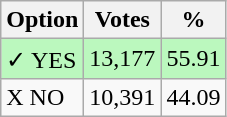<table class="wikitable">
<tr>
<th>Option</th>
<th>Votes</th>
<th>%</th>
</tr>
<tr>
<td style=background:#bbf8be>✓ YES</td>
<td style=background:#bbf8be>13,177</td>
<td style=background:#bbf8be>55.91</td>
</tr>
<tr>
<td>X NO</td>
<td>10,391</td>
<td>44.09</td>
</tr>
</table>
